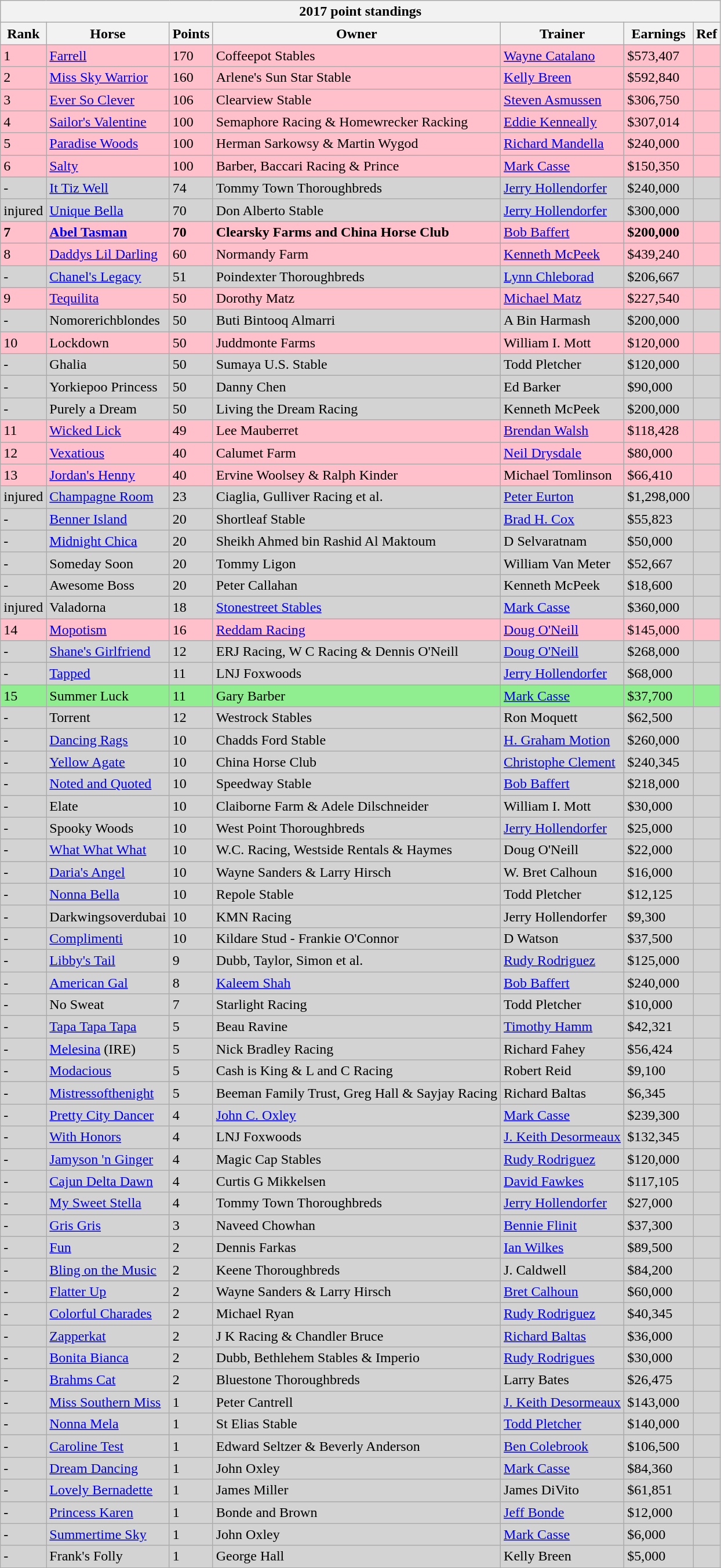<table class=wikitable>
<tr>
<th colspan=7>2017 point standings</th>
</tr>
<tr>
<th>Rank</th>
<th>Horse</th>
<th>Points</th>
<th>Owner</th>
<th>Trainer</th>
<th>Earnings</th>
<th>Ref</th>
</tr>
<tr bgcolor="pink">
<td>1</td>
<td><a href='#'>Farrell</a></td>
<td>170</td>
<td>Coffeepot Stables</td>
<td><a href='#'>Wayne Catalano</a></td>
<td>$573,407</td>
<td></td>
</tr>
<tr bgcolor="pink">
<td>2</td>
<td><a href='#'>Miss Sky Warrior</a></td>
<td>160</td>
<td>Arlene's Sun Star Stable</td>
<td><a href='#'>Kelly Breen</a></td>
<td>$592,840</td>
<td></td>
</tr>
<tr bgcolor="pink">
<td>3</td>
<td><a href='#'>Ever So Clever</a></td>
<td>106</td>
<td>Clearview Stable</td>
<td><a href='#'>Steven Asmussen</a></td>
<td>$306,750</td>
<td></td>
</tr>
<tr bgcolor="pink">
<td>4</td>
<td><a href='#'>Sailor's Valentine</a></td>
<td>100</td>
<td>Semaphore Racing & Homewrecker Racking</td>
<td><a href='#'>Eddie Kenneally</a></td>
<td>$307,014</td>
<td></td>
</tr>
<tr bgcolor="pink">
<td>5</td>
<td><a href='#'>Paradise Woods</a></td>
<td>100</td>
<td>Herman Sarkowsy & Martin Wygod</td>
<td><a href='#'>Richard Mandella</a></td>
<td>$240,000</td>
<td></td>
</tr>
<tr bgcolor="pink">
<td>6</td>
<td><a href='#'>Salty</a></td>
<td>100</td>
<td>Barber, Baccari Racing & Prince</td>
<td><a href='#'>Mark Casse</a></td>
<td>$150,350</td>
<td></td>
</tr>
<tr bgcolor="lightgray">
<td>-</td>
<td><a href='#'>It Tiz Well</a></td>
<td>74</td>
<td>Tommy Town Thoroughbreds</td>
<td><a href='#'>Jerry Hollendorfer</a></td>
<td>$240,000</td>
<td></td>
</tr>
<tr bgcolor="lightgray">
<td>injured</td>
<td><a href='#'>Unique Bella</a></td>
<td>70</td>
<td>Don Alberto Stable</td>
<td><a href='#'>Jerry Hollendorfer</a></td>
<td>$300,000</td>
<td></td>
</tr>
<tr bgcolor="pink">
<td><strong>7</strong></td>
<td><strong><a href='#'>Abel Tasman</a></strong></td>
<td><strong>70</strong></td>
<td><strong>Clearsky Farms and China Horse Club</strong></td>
<td><a href='#'>Bob Baffert</a></td>
<td><strong>$200,000</strong></td>
<td></td>
</tr>
<tr bgcolor="pink">
<td>8</td>
<td><a href='#'>Daddys Lil Darling</a></td>
<td>60</td>
<td>Normandy Farm</td>
<td><a href='#'>Kenneth McPeek</a></td>
<td>$439,240</td>
<td></td>
</tr>
<tr bgcolor="lightgray">
<td>-</td>
<td><a href='#'>Chanel's Legacy</a></td>
<td>51</td>
<td>Poindexter Thoroughbreds</td>
<td><a href='#'>Lynn Chleborad</a></td>
<td>$206,667</td>
<td></td>
</tr>
<tr bgcolor="pink">
<td>9</td>
<td><a href='#'>Tequilita</a></td>
<td>50</td>
<td>Dorothy Matz</td>
<td><a href='#'>Michael Matz</a></td>
<td>$227,540</td>
<td></td>
</tr>
<tr bgcolor="lightgray">
<td>-</td>
<td>Nomorerichblondes</td>
<td>50</td>
<td>Buti Bintooq Almarri</td>
<td>A Bin Harmash</td>
<td>$200,000</td>
<td></td>
</tr>
<tr bgcolor="pink">
<td>10</td>
<td>Lockdown</td>
<td>50</td>
<td>Juddmonte Farms</td>
<td>William I. Mott</td>
<td>$120,000</td>
<td></td>
</tr>
<tr bgcolor="lightgray">
<td>-</td>
<td>Ghalia</td>
<td>50</td>
<td>Sumaya U.S. Stable</td>
<td>Todd Pletcher</td>
<td>$120,000</td>
<td></td>
</tr>
<tr bgcolor="lightgray">
<td>-</td>
<td>Yorkiepoo Princess</td>
<td>50</td>
<td>Danny Chen</td>
<td>Ed Barker</td>
<td>$90,000</td>
<td></td>
</tr>
<tr bgcolor="lightgray">
<td>-</td>
<td>Purely a Dream</td>
<td>50</td>
<td>Living the Dream Racing</td>
<td>Kenneth McPeek</td>
<td>$200,000</td>
<td></td>
</tr>
<tr bgcolor="pink">
<td>11</td>
<td><a href='#'>Wicked Lick</a></td>
<td>49</td>
<td>Lee Mauberret</td>
<td><a href='#'>Brendan Walsh</a></td>
<td>$118,428</td>
<td></td>
</tr>
<tr bgcolor="pink">
<td>12</td>
<td><a href='#'>Vexatious</a></td>
<td>40</td>
<td>Calumet Farm</td>
<td><a href='#'>Neil Drysdale</a></td>
<td>$80,000</td>
<td></td>
</tr>
<tr bgcolor="pink">
<td>13</td>
<td><a href='#'>Jordan's Henny</a></td>
<td>40</td>
<td>Ervine Woolsey & Ralph Kinder</td>
<td>Michael Tomlinson</td>
<td>$66,410</td>
<td></td>
</tr>
<tr bgcolor="lightgray">
<td>injured</td>
<td><a href='#'>Champagne Room</a></td>
<td>23</td>
<td>Ciaglia, Gulliver Racing et al.</td>
<td><a href='#'>Peter Eurton</a></td>
<td>$1,298,000</td>
<td></td>
</tr>
<tr bgcolor="lightgray">
<td>-</td>
<td><a href='#'>Benner Island</a></td>
<td>20</td>
<td>Shortleaf Stable</td>
<td><a href='#'>Brad H. Cox</a></td>
<td>$55,823</td>
<td></td>
</tr>
<tr bgcolor="lightgray">
<td>-</td>
<td><a href='#'>Midnight Chica</a></td>
<td>20</td>
<td>Sheikh Ahmed bin Rashid Al Maktoum</td>
<td>D Selvaratnam</td>
<td>$50,000</td>
<td></td>
</tr>
<tr bgcolor="lightgray">
<td>-</td>
<td>Someday Soon</td>
<td>20</td>
<td>Tommy Ligon</td>
<td>William Van Meter</td>
<td>$52,667</td>
<td></td>
</tr>
<tr bgcolor="lightgray">
<td>-</td>
<td>Awesome Boss</td>
<td>20</td>
<td>Peter Callahan</td>
<td>Kenneth McPeek</td>
<td>$18,600</td>
<td></td>
</tr>
<tr bgcolor="lightgray">
<td>injured</td>
<td>Valadorna</td>
<td>18</td>
<td><a href='#'>Stonestreet Stables</a></td>
<td><a href='#'>Mark Casse</a></td>
<td>$360,000</td>
<td></td>
</tr>
<tr bgcolor="pink">
<td>14</td>
<td><a href='#'>Mopotism</a></td>
<td>16</td>
<td><a href='#'>Reddam Racing</a></td>
<td><a href='#'>Doug O'Neill</a></td>
<td>$145,000</td>
<td></td>
</tr>
<tr bgcolor="lightgray">
<td>-</td>
<td><a href='#'>Shane's Girlfriend</a></td>
<td>12</td>
<td>ERJ Racing, W C Racing & Dennis O'Neill</td>
<td><a href='#'>Doug O'Neill</a></td>
<td>$268,000</td>
<td></td>
</tr>
<tr bgcolor="lightgray">
<td>-</td>
<td><a href='#'>Tapped</a></td>
<td>11</td>
<td>LNJ Foxwoods</td>
<td><a href='#'>Jerry Hollendorfer</a></td>
<td>$68,000</td>
<td></td>
</tr>
<tr bgcolor="lightgreen">
<td>15</td>
<td>Summer Luck</td>
<td>11</td>
<td>Gary Barber</td>
<td><a href='#'>Mark Casse</a></td>
<td>$37,700</td>
<td></td>
</tr>
<tr bgcolor="lightgray">
<td>-</td>
<td>Torrent</td>
<td>12</td>
<td>Westrock Stables</td>
<td>Ron Moquett</td>
<td>$62,500</td>
<td></td>
</tr>
<tr bgcolor="lightgray">
<td>-</td>
<td><a href='#'>Dancing Rags</a></td>
<td>10</td>
<td>Chadds Ford Stable</td>
<td><a href='#'>H. Graham Motion</a></td>
<td>$260,000</td>
<td></td>
</tr>
<tr bgcolor="lightgray">
<td>-</td>
<td><a href='#'>Yellow Agate</a></td>
<td>10</td>
<td>China Horse Club</td>
<td><a href='#'>Christophe Clement</a></td>
<td>$240,345</td>
<td></td>
</tr>
<tr bgcolor="lightgray">
<td>-</td>
<td><a href='#'>Noted and Quoted</a></td>
<td>10</td>
<td>Speedway Stable</td>
<td><a href='#'>Bob Baffert</a></td>
<td>$218,000</td>
<td></td>
</tr>
<tr bgcolor="lightgray">
<td>-</td>
<td>Elate</td>
<td>10</td>
<td>Claiborne Farm & Adele Dilschneider</td>
<td>William I. Mott</td>
<td>$30,000</td>
<td></td>
</tr>
<tr bgcolor="lightgray">
<td>-</td>
<td>Spooky Woods</td>
<td>10</td>
<td>West Point Thoroughbreds</td>
<td><a href='#'>Jerry Hollendorfer</a></td>
<td>$25,000</td>
<td></td>
</tr>
<tr bgcolor="lightgray">
<td>-</td>
<td><a href='#'>What What What</a></td>
<td>10</td>
<td>W.C. Racing, Westside Rentals & Haymes</td>
<td>Doug O'Neill</td>
<td>$22,000</td>
<td></td>
</tr>
<tr bgcolor="lightgray">
<td>-</td>
<td><a href='#'>Daria's Angel</a></td>
<td>10</td>
<td>Wayne Sanders & Larry Hirsch</td>
<td>W. Bret Calhoun</td>
<td>$16,000</td>
<td></td>
</tr>
<tr bgcolor="lightgray">
<td>-</td>
<td><a href='#'>Nonna Bella</a></td>
<td>10</td>
<td>Repole Stable</td>
<td>Todd Pletcher</td>
<td>$12,125</td>
<td></td>
</tr>
<tr bgcolor="lightgray">
<td>-</td>
<td>Darkwingsoverdubai</td>
<td>10</td>
<td>KMN Racing</td>
<td>Jerry Hollendorfer</td>
<td>$9,300</td>
<td></td>
</tr>
<tr bgcolor="lightgray">
<td>-</td>
<td><a href='#'>Complimenti</a></td>
<td>10</td>
<td>Kildare Stud - Frankie O'Connor</td>
<td>D Watson</td>
<td>$37,500</td>
<td></td>
</tr>
<tr bgcolor="lightgray">
<td>-</td>
<td><a href='#'>Libby's Tail</a></td>
<td>9</td>
<td>Dubb, Taylor, Simon et al.</td>
<td><a href='#'>Rudy Rodriguez</a></td>
<td>$125,000</td>
<td></td>
</tr>
<tr bgcolor="lightgray">
<td>-</td>
<td><a href='#'>American Gal</a></td>
<td>8</td>
<td><a href='#'>Kaleem Shah</a></td>
<td><a href='#'>Bob Baffert</a></td>
<td>$240,000</td>
<td></td>
</tr>
<tr bgcolor="lightgray">
<td>-</td>
<td>No Sweat</td>
<td>7</td>
<td>Starlight Racing</td>
<td>Todd Pletcher</td>
<td>$10,000</td>
<td></td>
</tr>
<tr bgcolor="lightgray">
<td>-</td>
<td><a href='#'>Tapa Tapa Tapa</a></td>
<td>5</td>
<td>Beau Ravine</td>
<td><a href='#'>Timothy Hamm</a></td>
<td>$42,321</td>
<td></td>
</tr>
<tr bgcolor="lightgray">
<td>-</td>
<td><a href='#'>Melesina</a> (IRE)</td>
<td>5</td>
<td>Nick Bradley Racing</td>
<td>Richard Fahey</td>
<td>$56,424</td>
<td></td>
</tr>
<tr bgcolor="lightgray">
<td>-</td>
<td><a href='#'>Modacious</a></td>
<td>5</td>
<td>Cash is King & L and C Racing</td>
<td>Robert Reid</td>
<td>$9,100</td>
<td></td>
</tr>
<tr bgcolor="lightgray">
<td>-</td>
<td><a href='#'>Mistressofthenight</a></td>
<td>5</td>
<td>Beeman Family Trust, Greg Hall & Sayjay Racing</td>
<td>Richard Baltas</td>
<td>$6,345</td>
<td></td>
</tr>
<tr bgcolor="lightgray">
<td>-</td>
<td><a href='#'>Pretty City Dancer</a></td>
<td>4</td>
<td><a href='#'>John C. Oxley</a></td>
<td><a href='#'>Mark Casse</a></td>
<td>$239,300</td>
<td></td>
</tr>
<tr bgcolor="lightgray">
<td>-</td>
<td><a href='#'>With Honors</a></td>
<td>4</td>
<td>LNJ Foxwoods</td>
<td><a href='#'>J. Keith Desormeaux</a></td>
<td>$132,345</td>
<td></td>
</tr>
<tr bgcolor="lightgray">
<td>-</td>
<td><a href='#'>Jamyson 'n Ginger</a></td>
<td>4</td>
<td>Magic Cap Stables</td>
<td><a href='#'>Rudy Rodriguez</a></td>
<td>$120,000</td>
<td></td>
</tr>
<tr bgcolor="lightgray">
<td>-</td>
<td><a href='#'>Cajun Delta Dawn</a></td>
<td>4</td>
<td>Curtis G Mikkelsen</td>
<td><a href='#'>David Fawkes</a></td>
<td>$117,105</td>
<td></td>
</tr>
<tr bgcolor="lightgray">
<td>-</td>
<td><a href='#'>My Sweet Stella</a></td>
<td>4</td>
<td>Tommy Town Thoroughbreds</td>
<td><a href='#'>Jerry Hollendorfer</a></td>
<td>$27,000</td>
<td></td>
</tr>
<tr bgcolor="lightgray">
<td>-</td>
<td><a href='#'>Gris Gris</a></td>
<td>3</td>
<td>Naveed Chowhan</td>
<td><a href='#'>Bennie Flinit</a></td>
<td>$37,300</td>
<td></td>
</tr>
<tr bgcolor="lightgray">
<td>-</td>
<td><a href='#'>Fun</a></td>
<td>2</td>
<td>Dennis Farkas</td>
<td><a href='#'>Ian Wilkes</a></td>
<td>$89,500</td>
<td></td>
</tr>
<tr bgcolor="lightgray">
<td>-</td>
<td><a href='#'>Bling on the Music</a></td>
<td>2</td>
<td>Keene Thoroughbreds</td>
<td>J. Caldwell</td>
<td>$84,200</td>
<td></td>
</tr>
<tr bgcolor="lightgray">
<td>-</td>
<td><a href='#'>Flatter Up</a></td>
<td>2</td>
<td>Wayne Sanders & Larry Hirsch</td>
<td><a href='#'>Bret Calhoun</a></td>
<td>$60,000</td>
<td></td>
</tr>
<tr bgcolor="lightgray">
<td>-</td>
<td><a href='#'>Colorful Charades</a></td>
<td>2</td>
<td>Michael Ryan</td>
<td><a href='#'>Rudy Rodriguez</a></td>
<td>$40,345</td>
<td></td>
</tr>
<tr bgcolor="lightgray">
<td>-</td>
<td><a href='#'>Zapperkat</a></td>
<td>2</td>
<td>J K Racing & Chandler Bruce</td>
<td><a href='#'>Richard Baltas</a></td>
<td>$36,000</td>
<td></td>
</tr>
<tr bgcolor="lightgray">
<td>-</td>
<td><a href='#'>Bonita Bianca</a></td>
<td>2</td>
<td>Dubb, Bethlehem Stables & Imperio</td>
<td><a href='#'>Rudy Rodrigues</a></td>
<td>$30,000</td>
<td></td>
</tr>
<tr bgcolor="lightgray">
<td>-</td>
<td><a href='#'>Brahms Cat</a></td>
<td>2</td>
<td>Bluestone Thoroughbreds</td>
<td>Larry Bates</td>
<td>$26,475</td>
<td></td>
</tr>
<tr bgcolor="lightgray">
<td>-</td>
<td><a href='#'>Miss Southern Miss</a></td>
<td>1</td>
<td>Peter Cantrell</td>
<td><a href='#'>J. Keith Desormeaux</a></td>
<td>$143,000</td>
<td></td>
</tr>
<tr bgcolor="lightgray">
<td>-</td>
<td><a href='#'>Nonna Mela</a></td>
<td>1</td>
<td>St Elias Stable</td>
<td><a href='#'>Todd Pletcher</a></td>
<td>$140,000</td>
<td></td>
</tr>
<tr bgcolor="lightgray">
<td>-</td>
<td><a href='#'>Caroline Test</a></td>
<td>1</td>
<td>Edward Seltzer & Beverly Anderson</td>
<td><a href='#'>Ben Colebrook</a></td>
<td>$106,500</td>
<td></td>
</tr>
<tr bgcolor="lightgray">
<td>-</td>
<td><a href='#'>Dream Dancing</a></td>
<td>1</td>
<td>John Oxley</td>
<td><a href='#'>Mark Casse</a></td>
<td>$84,360</td>
<td></td>
</tr>
<tr bgcolor="lightgray">
<td>-</td>
<td><a href='#'>Lovely Bernadette</a></td>
<td>1</td>
<td>James Miller</td>
<td>James DiVito</td>
<td>$61,851</td>
<td></td>
</tr>
<tr bgcolor="lightgray">
<td>-</td>
<td><a href='#'>Princess Karen</a></td>
<td>1</td>
<td>Bonde and Brown</td>
<td><a href='#'>Jeff Bonde</a></td>
<td>$12,000</td>
<td></td>
</tr>
<tr bgcolor="lightgray">
<td>-</td>
<td><a href='#'>Summertime Sky</a></td>
<td>1</td>
<td>John Oxley</td>
<td><a href='#'>Mark Casse</a></td>
<td>$6,000</td>
<td></td>
</tr>
<tr bgcolor="lightgray">
<td>-</td>
<td>Frank's Folly</td>
<td>1</td>
<td>George Hall</td>
<td>Kelly Breen</td>
<td>$5,000</td>
<td></td>
</tr>
<tr>
</tr>
</table>
